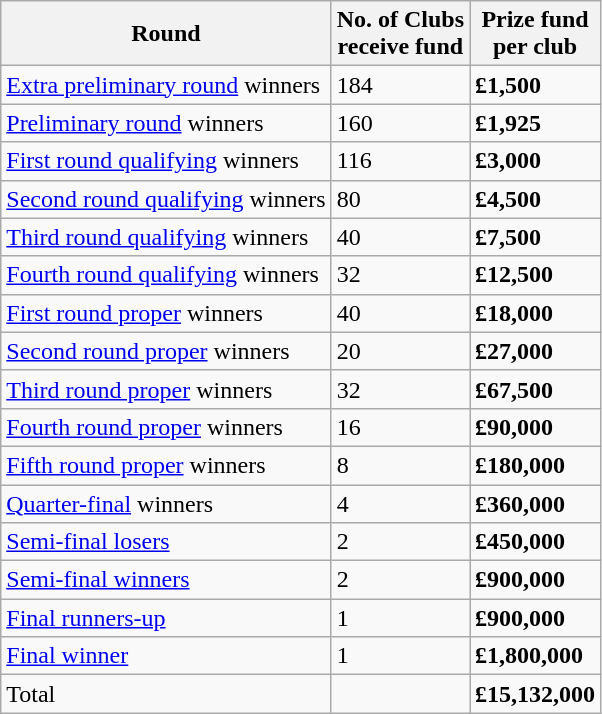<table class="wikitable">
<tr>
<th>Round</th>
<th>No. of Clubs<br>receive fund</th>
<th>Prize fund<br>per club</th>
</tr>
<tr>
<td><a href='#'>Extra preliminary round</a> winners</td>
<td>184</td>
<td><strong>£1,500</strong></td>
</tr>
<tr>
<td><a href='#'>Preliminary round</a> winners</td>
<td>160</td>
<td><strong>£1,925</strong></td>
</tr>
<tr>
<td><a href='#'>First round qualifying</a> winners</td>
<td>116</td>
<td><strong>£3,000</strong></td>
</tr>
<tr>
<td><a href='#'>Second round qualifying</a> winners</td>
<td>80</td>
<td><strong>£4,500</strong></td>
</tr>
<tr>
<td><a href='#'>Third round qualifying</a> winners</td>
<td>40</td>
<td><strong>£7,500</strong></td>
</tr>
<tr>
<td><a href='#'>Fourth round qualifying</a> winners</td>
<td>32</td>
<td><strong>£12,500</strong></td>
</tr>
<tr>
<td><a href='#'>First round proper</a> winners</td>
<td>40</td>
<td><strong>£18,000</strong></td>
</tr>
<tr>
<td><a href='#'>Second round proper</a> winners</td>
<td>20</td>
<td><strong>£27,000</strong></td>
</tr>
<tr>
<td><a href='#'>Third round proper</a> winners</td>
<td>32</td>
<td><strong>£67,500</strong></td>
</tr>
<tr>
<td><a href='#'>Fourth round proper</a> winners</td>
<td>16</td>
<td><strong>£90,000</strong></td>
</tr>
<tr>
<td><a href='#'>Fifth round proper</a> winners</td>
<td>8</td>
<td><strong>£180,000</strong></td>
</tr>
<tr>
<td><a href='#'>Quarter-final</a> winners</td>
<td>4</td>
<td><strong>£360,000</strong></td>
</tr>
<tr>
<td><a href='#'>Semi-final losers</a></td>
<td>2</td>
<td><strong>£450,000</strong></td>
</tr>
<tr>
<td><a href='#'>Semi-final winners</a></td>
<td>2</td>
<td><strong>£900,000</strong></td>
</tr>
<tr>
<td><a href='#'>Final runners-up</a></td>
<td>1</td>
<td><strong>£900,000</strong></td>
</tr>
<tr>
<td><a href='#'>Final winner</a></td>
<td>1</td>
<td><strong>£1,800,000</strong></td>
</tr>
<tr>
<td>Total</td>
<td></td>
<td><strong>£15,132,000</strong></td>
</tr>
</table>
